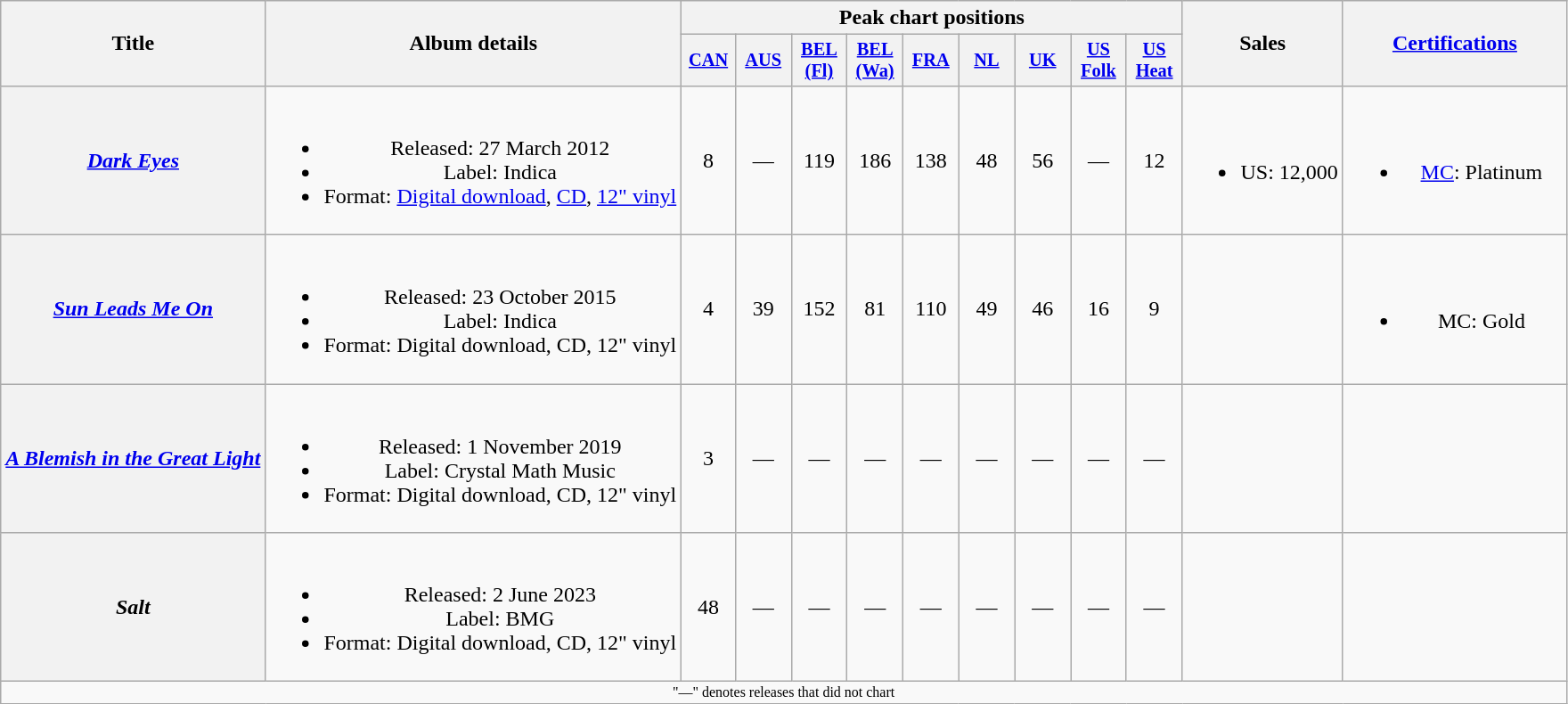<table class="wikitable plainrowheaders" style="text-align:center;">
<tr>
<th scope="col" rowspan="2">Title</th>
<th scope="col" rowspan="2">Album details</th>
<th scope="col" colspan="9">Peak chart positions</th>
<th scope="col" rowspan="2">Sales</th>
<th rowspan="2" style="width:10em;"><a href='#'>Certifications</a></th>
</tr>
<tr>
<th style="width:2.5em;font-size:85%;"><a href='#'>CAN</a><br></th>
<th scope="col" style="width:2.6em;font-size:85%;"><a href='#'>AUS</a><br></th>
<th scope="col" style="width:2.6em;font-size:85%;"><a href='#'>BEL (Fl)</a><br></th>
<th scope="col" style="width:2.6em;font-size:85%;"><a href='#'>BEL (Wa)</a><br></th>
<th scope="col" style="width:2.6em;font-size:85%;"><a href='#'>FRA</a><br></th>
<th scope="col" style="width:2.6em;font-size:85%;"><a href='#'>NL</a><br></th>
<th scope="col" style="width:2.6em;font-size:85%;"><a href='#'>UK</a><br></th>
<th style="width:2.6em;font-size:85%;"><a href='#'>US<br>Folk</a><br></th>
<th style="width:2.6em;font-size:85%;"><a href='#'>US<br>Heat</a><br></th>
</tr>
<tr>
<th scope="row"><em><a href='#'>Dark Eyes</a></em></th>
<td><br><ul><li>Released: 27 March 2012</li><li>Label: Indica</li><li>Format: <a href='#'>Digital download</a>, <a href='#'>CD</a>, <a href='#'>12" vinyl</a></li></ul></td>
<td>8</td>
<td>—</td>
<td>119</td>
<td>186</td>
<td>138</td>
<td>48</td>
<td>56</td>
<td>—</td>
<td>12</td>
<td><br><ul><li>US: 12,000</li></ul></td>
<td><br><ul><li><a href='#'>MC</a>: Platinum</li></ul></td>
</tr>
<tr>
<th scope="row"><em><a href='#'>Sun Leads Me On</a></em></th>
<td><br><ul><li>Released: 23 October 2015</li><li>Label: Indica</li><li>Format: Digital download, CD, 12" vinyl</li></ul></td>
<td>4</td>
<td>39</td>
<td>152</td>
<td>81</td>
<td>110</td>
<td>49</td>
<td>46</td>
<td>16</td>
<td>9</td>
<td></td>
<td><br><ul><li>MC: Gold</li></ul></td>
</tr>
<tr>
<th scope="row"><em><a href='#'>A Blemish in the Great Light</a></em></th>
<td><br><ul><li>Released: 1 November 2019</li><li>Label: Crystal Math Music</li><li>Format: Digital download, CD, 12" vinyl</li></ul></td>
<td>3</td>
<td>—</td>
<td>—</td>
<td>—</td>
<td>—</td>
<td>—</td>
<td>—</td>
<td>—</td>
<td>—</td>
<td></td>
<td></td>
</tr>
<tr>
<th scope="row"><em>Salt</em></th>
<td><br><ul><li>Released: 2 June 2023</li><li>Label: BMG</li><li>Format: Digital download, CD, 12" vinyl</li></ul></td>
<td>48</td>
<td>—</td>
<td>—</td>
<td>—</td>
<td>—</td>
<td>—</td>
<td>—</td>
<td>—</td>
<td>—</td>
<td></td>
</tr>
<tr>
<td colspan="13" style="font-size:8pt">"—" denotes releases that did not chart</td>
</tr>
</table>
